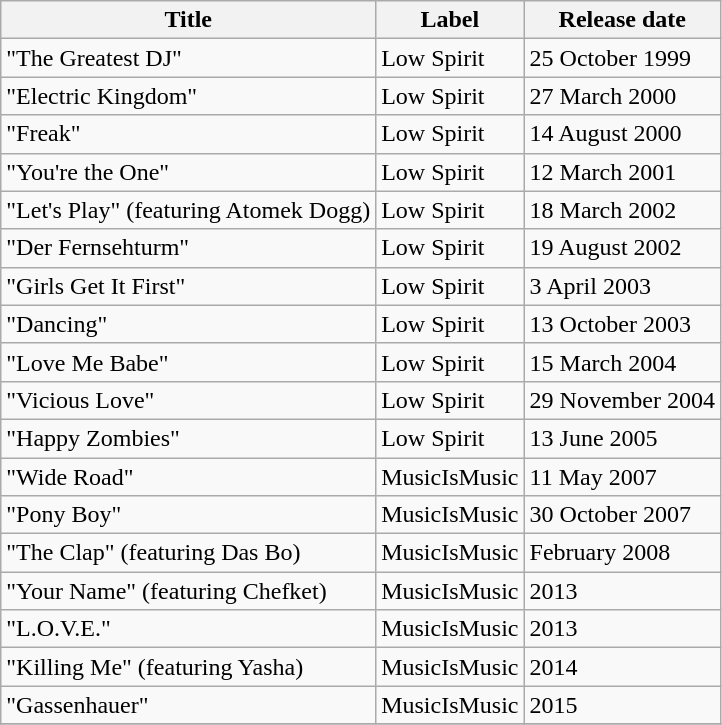<table class="wikitable">
<tr>
<th>Title</th>
<th>Label</th>
<th>Release date</th>
</tr>
<tr>
<td>"The Greatest DJ"</td>
<td>Low Spirit</td>
<td>25 October 1999</td>
</tr>
<tr>
<td>"Electric Kingdom"</td>
<td>Low Spirit</td>
<td>27 March 2000</td>
</tr>
<tr>
<td>"Freak"</td>
<td>Low Spirit</td>
<td>14 August 2000</td>
</tr>
<tr>
<td>"You're the One"</td>
<td>Low Spirit</td>
<td>12 March 2001</td>
</tr>
<tr>
<td>"Let's Play" (featuring Atomek Dogg)</td>
<td>Low Spirit</td>
<td>18 March 2002</td>
</tr>
<tr>
<td>"Der Fernsehturm"</td>
<td>Low Spirit</td>
<td>19 August 2002</td>
</tr>
<tr>
<td>"Girls Get It First"</td>
<td>Low Spirit</td>
<td>3 April 2003</td>
</tr>
<tr>
<td>"Dancing"</td>
<td>Low Spirit</td>
<td>13 October 2003</td>
</tr>
<tr>
<td>"Love Me Babe"</td>
<td>Low Spirit</td>
<td>15 March 2004</td>
</tr>
<tr>
<td>"Vicious Love"</td>
<td>Low Spirit</td>
<td>29 November 2004</td>
</tr>
<tr>
<td>"Happy Zombies"</td>
<td>Low Spirit</td>
<td>13 June 2005</td>
</tr>
<tr>
<td>"Wide Road"</td>
<td>MusicIsMusic</td>
<td>11 May 2007</td>
</tr>
<tr>
<td>"Pony Boy"</td>
<td>MusicIsMusic</td>
<td>30 October 2007</td>
</tr>
<tr>
<td>"The Clap" (featuring Das Bo)</td>
<td>MusicIsMusic</td>
<td>February 2008</td>
</tr>
<tr>
<td>"Your Name" (featuring Chefket)</td>
<td>MusicIsMusic</td>
<td>2013</td>
</tr>
<tr>
<td>"L.O.V.E."</td>
<td>MusicIsMusic</td>
<td>2013</td>
</tr>
<tr>
<td>"Killing Me" (featuring Yasha)</td>
<td>MusicIsMusic</td>
<td>2014</td>
</tr>
<tr>
<td>"Gassenhauer"</td>
<td>MusicIsMusic</td>
<td>2015</td>
</tr>
<tr>
</tr>
</table>
